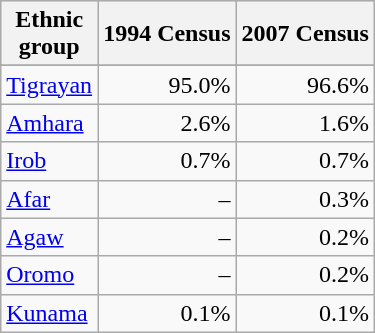<table class="wikitable" style="text-align: right;">
<tr bgcolor="#e0e0e0">
<th rowspan="1">Ethnic<br>group</th>
<th colspan="1">1994 Census</th>
<th colspan="1">2007 Census </th>
</tr>
<tr bgcolor="#e0e0e0">
</tr>
<tr>
<td align="left"><a href='#'>Tigrayan</a></td>
<td>95.0%</td>
<td>96.6%</td>
</tr>
<tr>
<td align="left"><a href='#'>Amhara</a></td>
<td>2.6%</td>
<td>1.6%</td>
</tr>
<tr>
<td align="left"><a href='#'>Irob</a></td>
<td>0.7%</td>
<td>0.7%</td>
</tr>
<tr>
<td align="left"><a href='#'>Afar</a></td>
<td>–</td>
<td>0.3%</td>
</tr>
<tr>
<td align="left"><a href='#'>Agaw</a></td>
<td>–</td>
<td>0.2%</td>
</tr>
<tr>
<td align="left"><a href='#'>Oromo</a></td>
<td>–</td>
<td>0.2%</td>
</tr>
<tr>
<td align="left"><a href='#'>Kunama</a></td>
<td>0.1%</td>
<td>0.1%</td>
</tr>
</table>
